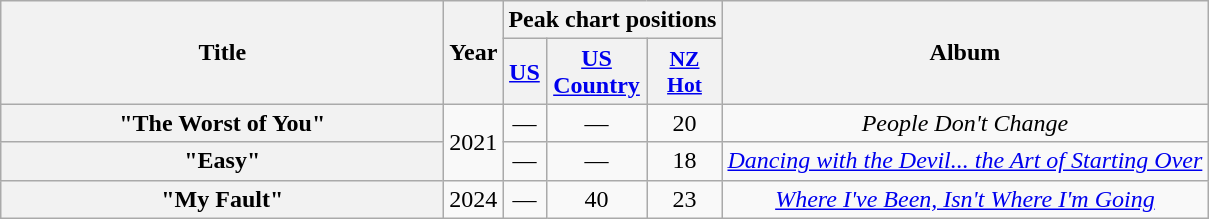<table class="wikitable plainrowheaders" style="text-align:center;">
<tr>
<th scope="col" rowspan="2" style="width:18em;">Title</th>
<th scope="col" rowspan="2">Year</th>
<th colspan="3">Peak chart positions</th>
<th scope="col" rowspan="2">Album</th>
</tr>
<tr>
<th><a href='#'>US</a><br></th>
<th><a href='#'>US<br>Country</a><br></th>
<th scope="col" style="width:3em;font-size:90%;"><a href='#'>NZ<br>Hot</a><br></th>
</tr>
<tr>
<th scope="row">"The Worst of You"<br></th>
<td rowspan="2">2021</td>
<td>—</td>
<td>—</td>
<td>20</td>
<td><em>People Don't Change</em></td>
</tr>
<tr>
<th scope="row">"Easy"<br></th>
<td>—</td>
<td>—</td>
<td>18</td>
<td><em><a href='#'>Dancing with the Devil... the Art of Starting Over</a></em></td>
</tr>
<tr>
<th scope="row">"My Fault"<br></th>
<td>2024</td>
<td>—</td>
<td>40</td>
<td>23</td>
<td><em><a href='#'>Where I've Been, Isn't Where I'm Going</a></em></td>
</tr>
</table>
